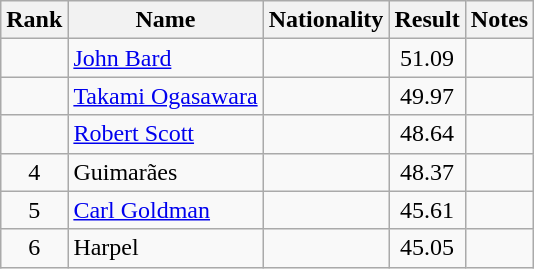<table class="wikitable sortable" style="text-align:center">
<tr>
<th>Rank</th>
<th>Name</th>
<th>Nationality</th>
<th>Result</th>
<th>Notes</th>
</tr>
<tr>
<td></td>
<td align=left><a href='#'>John Bard</a></td>
<td align=left></td>
<td>51.09</td>
<td></td>
</tr>
<tr>
<td></td>
<td align=left><a href='#'>Takami Ogasawara</a></td>
<td align=left></td>
<td>49.97</td>
<td></td>
</tr>
<tr>
<td></td>
<td align=left><a href='#'>Robert Scott</a></td>
<td align=left></td>
<td>48.64</td>
<td></td>
</tr>
<tr>
<td>4</td>
<td align=left>Guimarães</td>
<td align=left></td>
<td>48.37</td>
<td></td>
</tr>
<tr>
<td>5</td>
<td align=left><a href='#'>Carl Goldman</a></td>
<td align=left></td>
<td>45.61</td>
<td></td>
</tr>
<tr>
<td>6</td>
<td align=left>Harpel</td>
<td align=left></td>
<td>45.05</td>
<td></td>
</tr>
</table>
